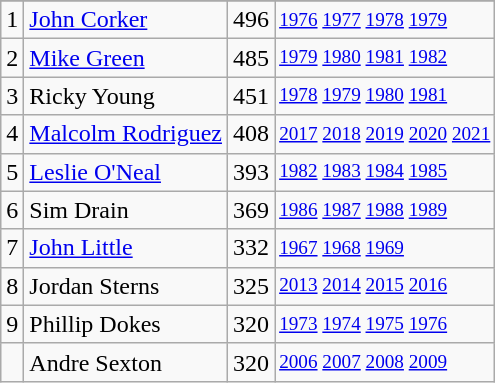<table class="wikitable">
<tr>
</tr>
<tr>
<td>1</td>
<td><a href='#'>John Corker</a></td>
<td>496</td>
<td style="font-size:80%;"><a href='#'>1976</a> <a href='#'>1977</a> <a href='#'>1978</a> <a href='#'>1979</a></td>
</tr>
<tr>
<td>2</td>
<td><a href='#'>Mike Green</a></td>
<td>485</td>
<td style="font-size:80%;"><a href='#'>1979</a> <a href='#'>1980</a> <a href='#'>1981</a> <a href='#'>1982</a></td>
</tr>
<tr>
<td>3</td>
<td>Ricky Young</td>
<td>451</td>
<td style="font-size:80%;"><a href='#'>1978</a> <a href='#'>1979</a> <a href='#'>1980</a> <a href='#'>1981</a></td>
</tr>
<tr>
<td>4</td>
<td><a href='#'>Malcolm Rodriguez</a></td>
<td>408</td>
<td style="font-size:80%;"><a href='#'>2017</a> <a href='#'>2018</a> <a href='#'>2019</a> <a href='#'>2020</a> <a href='#'>2021</a></td>
</tr>
<tr>
<td>5</td>
<td><a href='#'>Leslie O'Neal</a></td>
<td>393</td>
<td style="font-size:80%;"><a href='#'>1982</a> <a href='#'>1983</a> <a href='#'>1984</a> <a href='#'>1985</a></td>
</tr>
<tr>
<td>6</td>
<td>Sim Drain</td>
<td>369</td>
<td style="font-size:80%;"><a href='#'>1986</a> <a href='#'>1987</a> <a href='#'>1988</a> <a href='#'>1989</a></td>
</tr>
<tr>
<td>7</td>
<td><a href='#'>John Little</a></td>
<td>332</td>
<td style="font-size:80%;"><a href='#'>1967</a> <a href='#'>1968</a> <a href='#'>1969</a></td>
</tr>
<tr>
<td>8</td>
<td>Jordan Sterns</td>
<td>325</td>
<td style="font-size:80%;"><a href='#'>2013</a> <a href='#'>2014</a> <a href='#'>2015</a> <a href='#'>2016</a></td>
</tr>
<tr>
<td>9</td>
<td>Phillip Dokes</td>
<td>320</td>
<td style="font-size:80%;"><a href='#'>1973</a> <a href='#'>1974</a> <a href='#'>1975</a> <a href='#'>1976</a></td>
</tr>
<tr>
<td></td>
<td>Andre Sexton</td>
<td>320</td>
<td style="font-size:80%;"><a href='#'>2006</a> <a href='#'>2007</a> <a href='#'>2008</a> <a href='#'>2009</a></td>
</tr>
</table>
